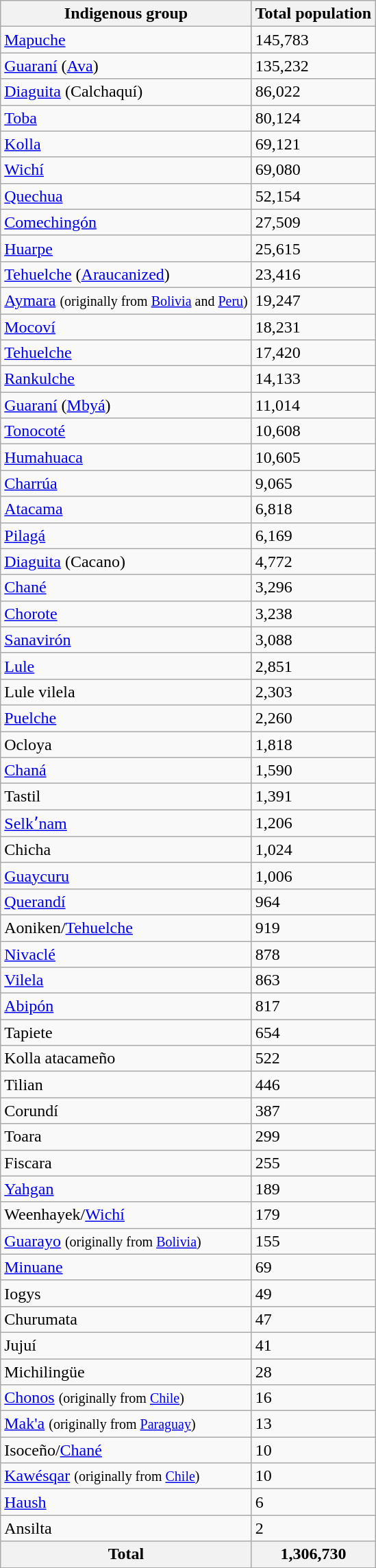<table class="wikitable sortable">
<tr>
<th>Indigenous group</th>
<th>Total population</th>
</tr>
<tr>
<td><a href='#'>Mapuche</a></td>
<td>145,783</td>
</tr>
<tr>
<td><a href='#'>Guaraní</a> (<a href='#'>Ava</a>)</td>
<td>135,232</td>
</tr>
<tr>
<td><a href='#'>Diaguita</a> (Calchaquí)</td>
<td>86,022</td>
</tr>
<tr>
<td><a href='#'>Toba</a></td>
<td>80,124</td>
</tr>
<tr>
<td><a href='#'>Kolla</a></td>
<td>69,121</td>
</tr>
<tr>
<td><a href='#'>Wichí</a></td>
<td>69,080</td>
</tr>
<tr>
<td><a href='#'>Quechua</a></td>
<td>52,154</td>
</tr>
<tr>
<td><a href='#'>Comechingón</a></td>
<td>27,509</td>
</tr>
<tr>
<td><a href='#'>Huarpe</a></td>
<td>25,615</td>
</tr>
<tr>
<td><a href='#'>Tehuelche</a> (<a href='#'>Araucanized</a>)</td>
<td>23,416</td>
</tr>
<tr>
<td><a href='#'>Aymara</a> <small>(originally from <a href='#'>Bolivia</a> and <a href='#'>Peru</a>)</small></td>
<td>19,247</td>
</tr>
<tr>
<td><a href='#'>Mocoví</a></td>
<td>18,231</td>
</tr>
<tr>
<td><a href='#'>Tehuelche</a></td>
<td>17,420</td>
</tr>
<tr>
<td><a href='#'>Rankulche</a></td>
<td>14,133</td>
</tr>
<tr>
<td><a href='#'>Guaraní</a> (<a href='#'>Mbyá</a>)</td>
<td>11,014</td>
</tr>
<tr>
<td><a href='#'>Tonocoté</a></td>
<td>10,608</td>
</tr>
<tr>
<td><a href='#'>Humahuaca</a></td>
<td>10,605</td>
</tr>
<tr>
<td><a href='#'>Charrúa</a></td>
<td>9,065</td>
</tr>
<tr>
<td><a href='#'>Atacama</a></td>
<td>6,818</td>
</tr>
<tr>
<td><a href='#'>Pilagá</a></td>
<td>6,169</td>
</tr>
<tr>
<td><a href='#'>Diaguita</a> (Cacano)</td>
<td>4,772</td>
</tr>
<tr>
<td><a href='#'>Chané</a></td>
<td>3,296</td>
</tr>
<tr>
<td><a href='#'>Chorote</a></td>
<td>3,238</td>
</tr>
<tr>
<td><a href='#'>Sanavirón</a></td>
<td>3,088</td>
</tr>
<tr>
<td><a href='#'>Lule</a></td>
<td>2,851</td>
</tr>
<tr>
<td>Lule vilela</td>
<td>2,303</td>
</tr>
<tr>
<td><a href='#'>Puelche</a></td>
<td>2,260</td>
</tr>
<tr>
<td>Ocloya</td>
<td>1,818</td>
</tr>
<tr>
<td><a href='#'>Chaná</a></td>
<td>1,590</td>
</tr>
<tr>
<td>Tastil</td>
<td>1,391</td>
</tr>
<tr>
<td><a href='#'>Selkʼnam</a></td>
<td>1,206</td>
</tr>
<tr>
<td>Chicha</td>
<td>1,024</td>
</tr>
<tr>
<td><a href='#'>Guaycuru</a></td>
<td>1,006</td>
</tr>
<tr>
<td><a href='#'>Querandí</a></td>
<td>964</td>
</tr>
<tr>
<td>Aoniken/<a href='#'>Tehuelche</a></td>
<td>919</td>
</tr>
<tr>
<td><a href='#'>Nivaclé</a></td>
<td>878</td>
</tr>
<tr>
<td><a href='#'>Vilela</a></td>
<td>863</td>
</tr>
<tr>
<td><a href='#'>Abipón</a></td>
<td>817</td>
</tr>
<tr>
<td>Tapiete</td>
<td>654</td>
</tr>
<tr>
<td>Kolla atacameño</td>
<td>522</td>
</tr>
<tr>
<td>Tilian</td>
<td>446</td>
</tr>
<tr>
<td>Corundí</td>
<td>387</td>
</tr>
<tr>
<td>Toara</td>
<td>299</td>
</tr>
<tr>
<td>Fiscara</td>
<td>255</td>
</tr>
<tr>
<td><a href='#'>Yahgan</a></td>
<td>189</td>
</tr>
<tr>
<td>Weenhayek/<a href='#'>Wichí</a></td>
<td>179</td>
</tr>
<tr>
<td><a href='#'>Guarayo</a> <small>(originally from <a href='#'>Bolivia</a>)</small></td>
<td>155</td>
</tr>
<tr>
<td><a href='#'>Minuane</a></td>
<td>69</td>
</tr>
<tr>
<td>Iogys</td>
<td>49</td>
</tr>
<tr>
<td>Churumata</td>
<td>47</td>
</tr>
<tr>
<td>Jujuí</td>
<td>41</td>
</tr>
<tr>
<td>Michilingüe</td>
<td>28</td>
</tr>
<tr>
<td><a href='#'>Chonos</a> <small>(originally from <a href='#'>Chile</a>)</small></td>
<td>16</td>
</tr>
<tr>
<td><a href='#'>Mak'a</a> <small>(originally from <a href='#'>Paraguay</a>)</small></td>
<td>13</td>
</tr>
<tr>
<td>Isoceño/<a href='#'>Chané</a></td>
<td>10</td>
</tr>
<tr>
<td><a href='#'>Kawésqar</a> <small>(originally from <a href='#'>Chile</a>)</small></td>
<td>10</td>
</tr>
<tr>
<td><a href='#'>Haush</a></td>
<td>6</td>
</tr>
<tr>
<td>Ansilta</td>
<td>2</td>
</tr>
<tr>
<th>Total</th>
<th>1,306,730</th>
</tr>
</table>
